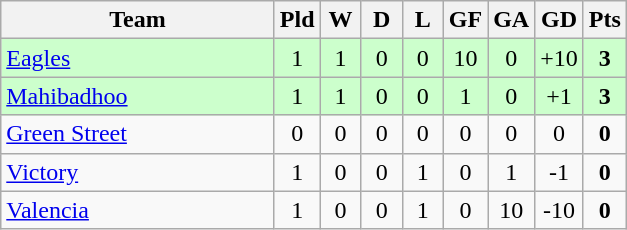<table class="wikitable" style="text-align:center">
<tr>
<th width=175>Team</th>
<th style="width:20px;" abbr="Played">Pld</th>
<th style="width:20px;" abbr="Won">W</th>
<th style="width:20px;" abbr="Drawn">D</th>
<th style="width:20px;" abbr="Lost">L</th>
<th style="width:20px;" abbr="Goals for">GF</th>
<th style="width:20px;" abbr="Goals against">GA</th>
<th style="width:20px;" abbr="Goal difference">GD</th>
<th style="width:20px;" abbr="Points">Pts</th>
</tr>
<tr style="background:#cfc;">
<td align=left><a href='#'>Eagles</a></td>
<td>1</td>
<td>1</td>
<td>0</td>
<td>0</td>
<td>10</td>
<td>0</td>
<td>+10</td>
<td><strong>3</strong></td>
</tr>
<tr style="background:#cfc;">
<td align=left><a href='#'>Mahibadhoo</a></td>
<td>1</td>
<td>1</td>
<td>0</td>
<td>0</td>
<td>1</td>
<td>0</td>
<td>+1</td>
<td><strong>3</strong></td>
</tr>
<tr>
<td align=left><a href='#'>Green Street</a></td>
<td>0</td>
<td>0</td>
<td>0</td>
<td>0</td>
<td>0</td>
<td>0</td>
<td>0</td>
<td><strong>0</strong></td>
</tr>
<tr>
<td align=left><a href='#'>Victory</a></td>
<td>1</td>
<td>0</td>
<td>0</td>
<td>1</td>
<td>0</td>
<td>1</td>
<td>-1</td>
<td><strong>0</strong></td>
</tr>
<tr>
<td align=left><a href='#'>Valencia</a></td>
<td>1</td>
<td>0</td>
<td>0</td>
<td>1</td>
<td>0</td>
<td>10</td>
<td>-10</td>
<td><strong>0</strong></td>
</tr>
</table>
